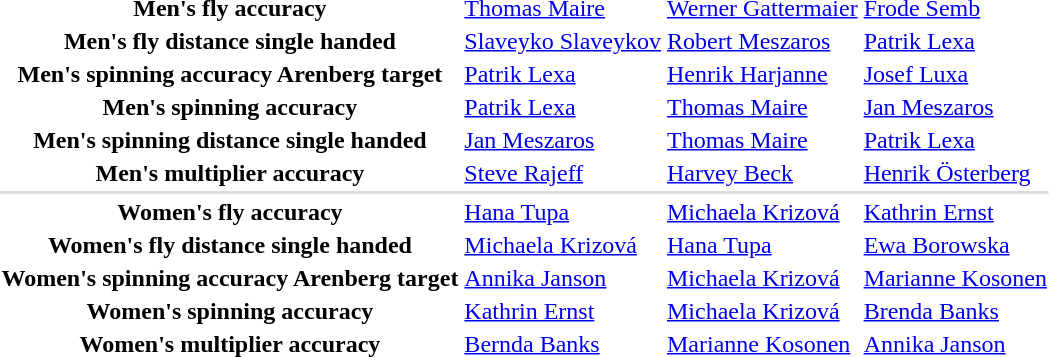<table>
<tr>
<th scope="row">Men's fly accuracy</th>
<td> <a href='#'>Thomas Maire</a></td>
<td> <a href='#'>Werner Gattermaier</a></td>
<td> <a href='#'>Frode Semb</a></td>
</tr>
<tr>
<th scope="row">Men's fly distance single handed</th>
<td> <a href='#'>Slaveyko Slaveykov</a></td>
<td> <a href='#'>Robert Meszaros</a></td>
<td> <a href='#'>Patrik Lexa</a></td>
</tr>
<tr>
<th scope="row">Men's spinning accuracy Arenberg target</th>
<td> <a href='#'>Patrik Lexa</a></td>
<td> <a href='#'>Henrik Harjanne</a></td>
<td> <a href='#'>Josef Luxa</a></td>
</tr>
<tr>
<th scope="row">Men's spinning accuracy</th>
<td> <a href='#'>Patrik Lexa</a></td>
<td> <a href='#'>Thomas Maire</a></td>
<td> <a href='#'>Jan Meszaros</a></td>
</tr>
<tr>
<th scope="row">Men's spinning distance single handed</th>
<td> <a href='#'>Jan Meszaros</a></td>
<td> <a href='#'>Thomas Maire</a></td>
<td> <a href='#'>Patrik Lexa</a></td>
</tr>
<tr>
<th scope="row">Men's multiplier accuracy</th>
<td> <a href='#'>Steve Rajeff</a></td>
<td> <a href='#'>Harvey Beck</a></td>
<td> <a href='#'>Henrik Österberg</a></td>
</tr>
<tr bgcolor=#DDDDDD>
<td colspan=7></td>
</tr>
<tr>
<th scope="row">Women's fly accuracy</th>
<td> <a href='#'>Hana Tupa</a></td>
<td> <a href='#'>Michaela Krizová</a></td>
<td> <a href='#'>Kathrin Ernst</a></td>
</tr>
<tr>
<th scope="row">Women's fly distance single handed</th>
<td> <a href='#'>Michaela Krizová</a></td>
<td> <a href='#'>Hana Tupa</a></td>
<td> <a href='#'>Ewa Borowska</a></td>
</tr>
<tr>
<th scope="row">Women's spinning accuracy Arenberg target</th>
<td> <a href='#'>Annika Janson</a></td>
<td> <a href='#'>Michaela Krizová</a></td>
<td> <a href='#'>Marianne Kosonen</a></td>
</tr>
<tr>
<th scope="row">Women's spinning accuracy</th>
<td> <a href='#'>Kathrin Ernst</a></td>
<td> <a href='#'>Michaela Krizová</a></td>
<td> <a href='#'>Brenda Banks</a></td>
</tr>
<tr>
<th scope="row">Women's multiplier accuracy</th>
<td> <a href='#'>Bernda Banks</a></td>
<td> <a href='#'>Marianne Kosonen</a></td>
<td> <a href='#'>Annika Janson</a></td>
</tr>
</table>
